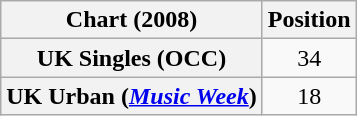<table class="wikitable plainrowheaders" style="text-align:center">
<tr>
<th>Chart (2008)</th>
<th>Position</th>
</tr>
<tr>
<th scope="row">UK Singles (OCC)</th>
<td>34</td>
</tr>
<tr>
<th scope="row">UK Urban (<em><a href='#'>Music Week</a></em>)</th>
<td>18</td>
</tr>
</table>
